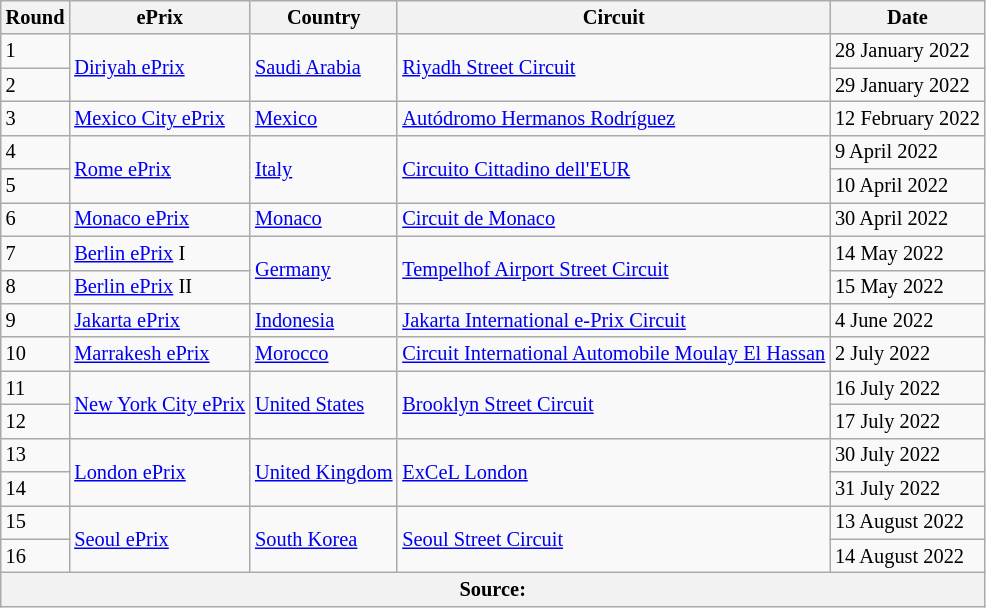<table class="wikitable" style="font-size: 85%;">
<tr>
<th>Round</th>
<th>ePrix</th>
<th>Country</th>
<th>Circuit</th>
<th>Date</th>
</tr>
<tr>
<td>1</td>
<td rowspan="2"><a href='#'>Diriyah ePrix</a></td>
<td rowspan="2"> <a href='#'>Saudi Arabia</a></td>
<td rowspan="2"><a href='#'>Riyadh Street Circuit</a></td>
<td>28 January 2022</td>
</tr>
<tr>
<td>2</td>
<td>29 January 2022</td>
</tr>
<tr>
<td>3</td>
<td><a href='#'>Mexico City ePrix</a></td>
<td> <a href='#'>Mexico</a></td>
<td><a href='#'>Autódromo Hermanos Rodríguez</a></td>
<td>12 February 2022</td>
</tr>
<tr>
<td>4</td>
<td rowspan="2"><a href='#'>Rome ePrix</a></td>
<td rowspan="2"> <a href='#'>Italy</a></td>
<td rowspan="2"><a href='#'>Circuito Cittadino dell'EUR</a></td>
<td>9 April 2022</td>
</tr>
<tr>
<td>5</td>
<td>10 April 2022</td>
</tr>
<tr>
<td>6</td>
<td><a href='#'>Monaco ePrix</a></td>
<td> <a href='#'>Monaco</a></td>
<td><a href='#'>Circuit de Monaco</a></td>
<td>30 April 2022</td>
</tr>
<tr>
<td>7</td>
<td><a href='#'>Berlin ePrix</a> I</td>
<td rowspan="2"> <a href='#'>Germany</a></td>
<td rowspan="2"><a href='#'>Tempelhof Airport Street Circuit</a></td>
<td>14 May 2022</td>
</tr>
<tr>
<td>8</td>
<td><a href='#'>Berlin ePrix</a> II</td>
<td>15 May 2022</td>
</tr>
<tr>
<td>9</td>
<td><a href='#'>Jakarta ePrix</a></td>
<td> <a href='#'>Indonesia</a></td>
<td><a href='#'>Jakarta International e-Prix Circuit</a></td>
<td>4 June 2022</td>
</tr>
<tr>
<td>10</td>
<td><a href='#'>Marrakesh ePrix</a></td>
<td> <a href='#'>Morocco</a></td>
<td><a href='#'>Circuit International Automobile Moulay El Hassan</a></td>
<td>2 July 2022</td>
</tr>
<tr>
<td>11</td>
<td rowspan="2"><a href='#'>New York City ePrix</a></td>
<td rowspan="2"> <a href='#'>United States</a></td>
<td rowspan="2"><a href='#'>Brooklyn Street Circuit</a></td>
<td>16 July 2022</td>
</tr>
<tr>
<td>12</td>
<td>17 July 2022</td>
</tr>
<tr>
<td>13</td>
<td rowspan="2"><a href='#'>London ePrix</a></td>
<td rowspan="2"> <a href='#'>United Kingdom</a></td>
<td rowspan="2"><a href='#'>ExCeL London</a></td>
<td>30 July 2022</td>
</tr>
<tr>
<td>14</td>
<td>31 July 2022</td>
</tr>
<tr>
<td>15</td>
<td rowspan="2"><a href='#'>Seoul ePrix</a></td>
<td rowspan="2"> <a href='#'>South Korea</a></td>
<td rowspan="2"><a href='#'>Seoul Street Circuit</a></td>
<td>13 August 2022</td>
</tr>
<tr>
<td>16</td>
<td>14 August 2022</td>
</tr>
<tr>
<th colspan="5">Source:</th>
</tr>
</table>
